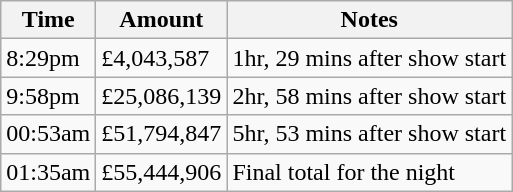<table class="wikitable">
<tr>
<th>Time</th>
<th>Amount</th>
<th>Notes</th>
</tr>
<tr>
<td>8:29pm</td>
<td>£4,043,587</td>
<td>1hr, 29 mins after show start</td>
</tr>
<tr>
<td>9:58pm</td>
<td>£25,086,139</td>
<td>2hr, 58 mins after show start</td>
</tr>
<tr>
<td>00:53am</td>
<td>£51,794,847</td>
<td>5hr, 53 mins after show start</td>
</tr>
<tr>
<td>01:35am</td>
<td>£55,444,906</td>
<td>Final total for the night</td>
</tr>
</table>
